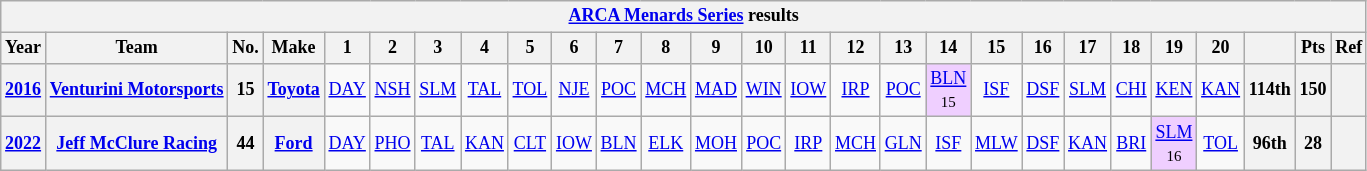<table class="wikitable" style="text-align:center; font-size:75%">
<tr>
<th colspan=27><a href='#'>ARCA Menards Series</a> results</th>
</tr>
<tr>
<th>Year</th>
<th>Team</th>
<th>No.</th>
<th>Make</th>
<th>1</th>
<th>2</th>
<th>3</th>
<th>4</th>
<th>5</th>
<th>6</th>
<th>7</th>
<th>8</th>
<th>9</th>
<th>10</th>
<th>11</th>
<th>12</th>
<th>13</th>
<th>14</th>
<th>15</th>
<th>16</th>
<th>17</th>
<th>18</th>
<th>19</th>
<th>20</th>
<th></th>
<th>Pts</th>
<th>Ref</th>
</tr>
<tr>
<th><a href='#'>2016</a></th>
<th><a href='#'>Venturini Motorsports</a></th>
<th>15</th>
<th><a href='#'>Toyota</a></th>
<td><a href='#'>DAY</a></td>
<td><a href='#'>NSH</a></td>
<td><a href='#'>SLM</a></td>
<td><a href='#'>TAL</a></td>
<td><a href='#'>TOL</a></td>
<td><a href='#'>NJE</a></td>
<td><a href='#'>POC</a></td>
<td><a href='#'>MCH</a></td>
<td><a href='#'>MAD</a></td>
<td><a href='#'>WIN</a></td>
<td><a href='#'>IOW</a></td>
<td><a href='#'>IRP</a></td>
<td><a href='#'>POC</a></td>
<td style="background-color:#EFCFFF"><a href='#'>BLN</a><br><small>15</small></td>
<td><a href='#'>ISF</a></td>
<td><a href='#'>DSF</a></td>
<td><a href='#'>SLM</a></td>
<td><a href='#'>CHI</a></td>
<td><a href='#'>KEN</a></td>
<td><a href='#'>KAN</a></td>
<th>114th</th>
<th>150</th>
<th></th>
</tr>
<tr>
<th><a href='#'>2022</a></th>
<th><a href='#'>Jeff McClure Racing</a></th>
<th>44</th>
<th><a href='#'>Ford</a></th>
<td><a href='#'>DAY</a></td>
<td><a href='#'>PHO</a></td>
<td><a href='#'>TAL</a></td>
<td><a href='#'>KAN</a></td>
<td><a href='#'>CLT</a></td>
<td><a href='#'>IOW</a></td>
<td><a href='#'>BLN</a></td>
<td><a href='#'>ELK</a></td>
<td><a href='#'>MOH</a></td>
<td><a href='#'>POC</a></td>
<td><a href='#'>IRP</a></td>
<td><a href='#'>MCH</a></td>
<td><a href='#'>GLN</a></td>
<td><a href='#'>ISF</a></td>
<td><a href='#'>MLW</a></td>
<td><a href='#'>DSF</a></td>
<td><a href='#'>KAN</a></td>
<td><a href='#'>BRI</a></td>
<td style="background:#EFCFFF;"><a href='#'>SLM</a><br><small>16</small></td>
<td><a href='#'>TOL</a></td>
<th>96th</th>
<th>28</th>
<th></th>
</tr>
</table>
